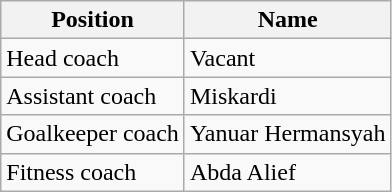<table class="wikitable">
<tr>
<th>Position</th>
<th>Name</th>
</tr>
<tr>
<td>Head coach</td>
<td>Vacant</td>
</tr>
<tr>
<td>Assistant coach</td>
<td> Miskardi</td>
</tr>
<tr>
<td>Goalkeeper coach</td>
<td> Yanuar Hermansyah</td>
</tr>
<tr>
<td>Fitness coach</td>
<td> Abda Alief</td>
</tr>
</table>
